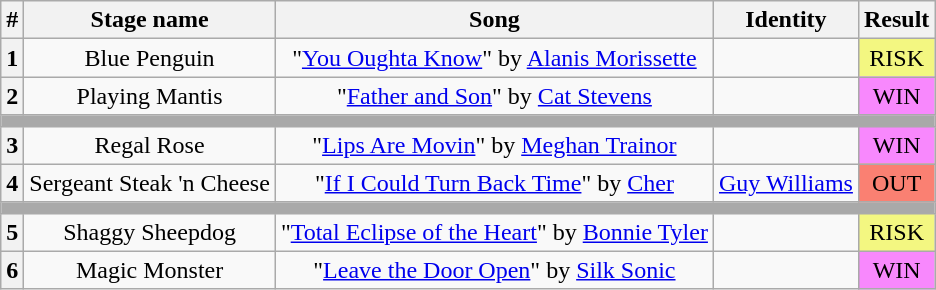<table class="wikitable plainrowheaders" style="text-align: center;">
<tr>
<th>#</th>
<th>Stage name</th>
<th>Song</th>
<th>Identity</th>
<th>Result</th>
</tr>
<tr>
<th>1</th>
<td>Blue Penguin</td>
<td>"<a href='#'>You Oughta Know</a>" by <a href='#'>Alanis Morissette</a></td>
<td></td>
<td bgcolor=#F3F781>RISK</td>
</tr>
<tr>
<th>2</th>
<td>Playing Mantis</td>
<td>"<a href='#'>Father and Son</a>" by <a href='#'>Cat Stevens</a></td>
<td></td>
<td bgcolor="#F888FD">WIN</td>
</tr>
<tr>
<td colspan="5" style="background:darkgray"></td>
</tr>
<tr>
<th>3</th>
<td>Regal Rose</td>
<td>"<a href='#'>Lips Are Movin</a>" by <a href='#'>Meghan Trainor</a></td>
<td></td>
<td bgcolor="#F888FD">WIN</td>
</tr>
<tr>
<th>4</th>
<td>Sergeant Steak 'n Cheese</td>
<td>"<a href='#'>If I Could Turn Back Time</a>" by <a href='#'>Cher</a></td>
<td><a href='#'>Guy Williams</a></td>
<td bgcolor=salmon>OUT</td>
</tr>
<tr>
<td colspan="5" style="background:darkgray"></td>
</tr>
<tr>
<th>5</th>
<td>Shaggy Sheepdog</td>
<td>"<a href='#'>Total Eclipse of the Heart</a>" by <a href='#'>Bonnie Tyler</a></td>
<td></td>
<td bgcolor=#F3F781>RISK</td>
</tr>
<tr>
<th>6</th>
<td>Magic Monster</td>
<td>"<a href='#'>Leave the Door Open</a>" by <a href='#'>Silk Sonic</a></td>
<td></td>
<td bgcolor="#F888FD">WIN</td>
</tr>
</table>
